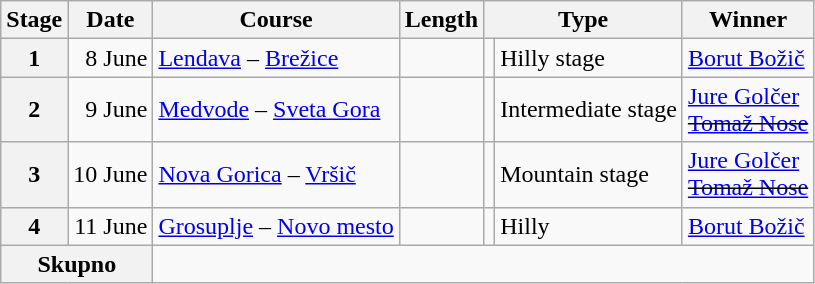<table class="wikitable">
<tr>
<th>Stage</th>
<th>Date</th>
<th>Course</th>
<th>Length</th>
<th colspan="2">Type</th>
<th>Winner</th>
</tr>
<tr>
<th style="text-align:center">1</th>
<td align=right>8 June</td>
<td><a href='#'>Lendava</a> – <a href='#'>Brežice</a></td>
<td style="text-align:center;"></td>
<td></td>
<td>Hilly stage</td>
<td> <a href='#'>Borut Božič</a></td>
</tr>
<tr>
<th style="text-align:center">2</th>
<td align=right>9 June</td>
<td><a href='#'>Medvode</a> – <a href='#'>Sveta Gora</a></td>
<td style="text-align:center;"></td>
<td></td>
<td>Intermediate stage</td>
<td> <a href='#'>Jure Golčer</a><br> <s><a href='#'>Tomaž Nose</a></s></td>
</tr>
<tr>
<th style="text-align:center">3</th>
<td align=right>10 June</td>
<td><a href='#'>Nova Gorica</a> – <a href='#'>Vršič</a></td>
<td style="text-align:center;"></td>
<td></td>
<td>Mountain stage</td>
<td> <a href='#'>Jure Golčer</a><br><s> <a href='#'>Tomaž Nose</a></s></td>
</tr>
<tr>
<th style="text-align:center">4</th>
<td align=right>11 June</td>
<td><a href='#'>Grosuplje</a> – <a href='#'>Novo mesto</a></td>
<td style="text-align:center;"></td>
<td></td>
<td>Hilly</td>
<td> <a href='#'>Borut Božič</a></td>
</tr>
<tr>
<th colspan="2">Skupno</th>
<td colspan="5" style="text-align:center;"></td>
</tr>
</table>
